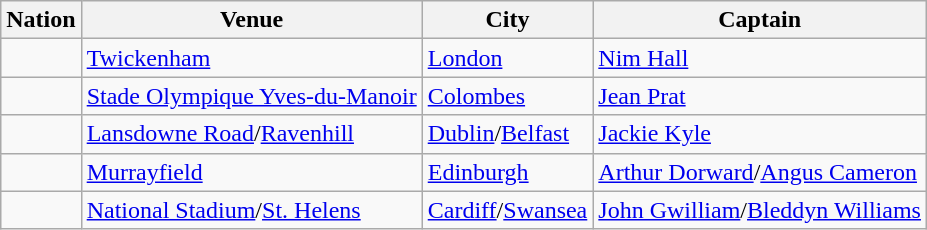<table class="wikitable">
<tr>
<th><strong>Nation</strong></th>
<th><strong>Venue</strong></th>
<th><strong>City</strong></th>
<th><strong>Captain</strong></th>
</tr>
<tr>
<td></td>
<td><a href='#'>Twickenham</a></td>
<td><a href='#'>London</a></td>
<td><a href='#'>Nim Hall</a></td>
</tr>
<tr>
<td></td>
<td><a href='#'>Stade Olympique Yves-du-Manoir</a></td>
<td><a href='#'>Colombes</a></td>
<td><a href='#'>Jean Prat</a></td>
</tr>
<tr>
<td></td>
<td><a href='#'>Lansdowne Road</a>/<a href='#'>Ravenhill</a></td>
<td><a href='#'>Dublin</a>/<a href='#'>Belfast</a></td>
<td><a href='#'>Jackie Kyle</a></td>
</tr>
<tr>
<td></td>
<td><a href='#'>Murrayfield</a></td>
<td><a href='#'>Edinburgh</a></td>
<td><a href='#'>Arthur Dorward</a>/<a href='#'>Angus Cameron</a></td>
</tr>
<tr>
<td></td>
<td><a href='#'>National Stadium</a>/<a href='#'>St. Helens</a></td>
<td><a href='#'>Cardiff</a>/<a href='#'>Swansea</a></td>
<td><a href='#'>John Gwilliam</a>/<a href='#'>Bleddyn Williams</a></td>
</tr>
</table>
